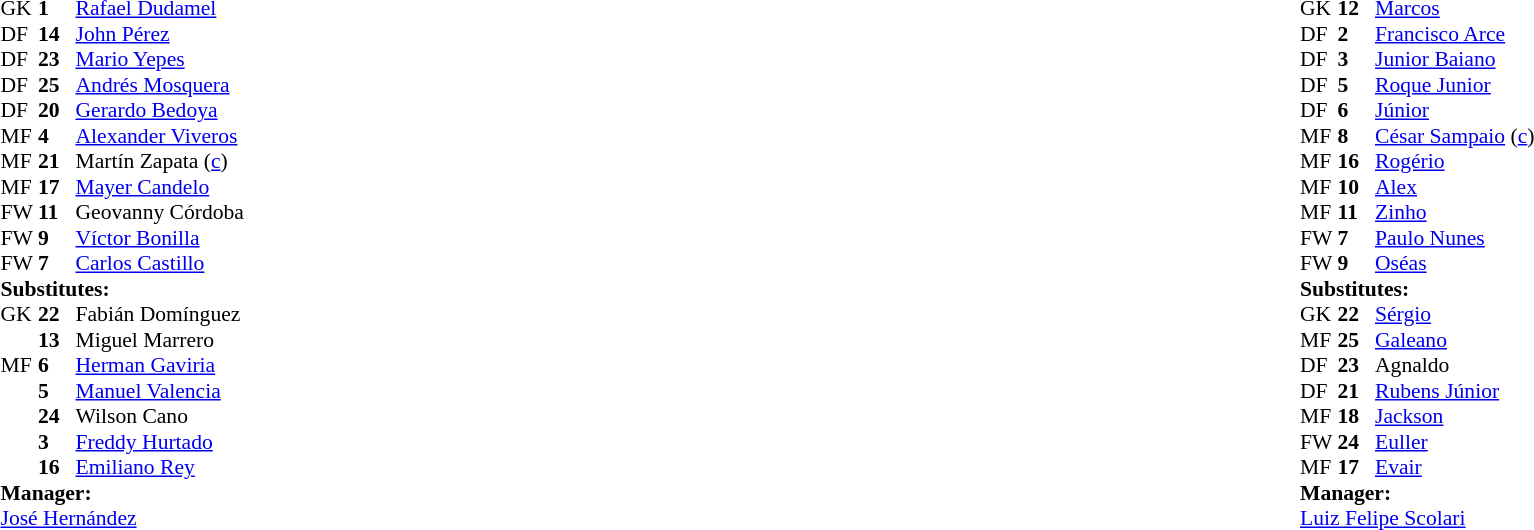<table width="100%">
<tr>
<td valign="top" width="50%"><br><table style="font-size: 90%" cellspacing="0" cellpadding="0">
<tr>
<td colspan="4"></td>
</tr>
<tr>
<th width=25></th>
<th width=25></th>
</tr>
<tr>
<td>GK</td>
<td><strong>1</strong></td>
<td> <a href='#'>Rafael Dudamel</a></td>
</tr>
<tr>
<td>DF</td>
<td><strong>14</strong></td>
<td> <a href='#'>John Pérez</a></td>
</tr>
<tr>
<td>DF</td>
<td><strong>23</strong></td>
<td> <a href='#'>Mario Yepes</a></td>
<td></td>
</tr>
<tr>
<td>DF</td>
<td><strong>25</strong></td>
<td> <a href='#'>Andrés Mosquera</a></td>
</tr>
<tr>
<td>DF</td>
<td><strong>20</strong></td>
<td> <a href='#'>Gerardo Bedoya</a></td>
</tr>
<tr>
<td>MF</td>
<td><strong>4</strong></td>
<td> <a href='#'>Alexander Viveros</a></td>
</tr>
<tr>
<td>MF</td>
<td><strong>21</strong></td>
<td> Martín Zapata (<a href='#'>c</a>)</td>
</tr>
<tr>
<td>MF</td>
<td><strong>17</strong></td>
<td> <a href='#'>Mayer Candelo</a></td>
</tr>
<tr>
<td>FW</td>
<td><strong>11</strong></td>
<td> Geovanny Córdoba</td>
</tr>
<tr>
<td>FW</td>
<td><strong>9</strong></td>
<td> <a href='#'>Víctor Bonilla</a></td>
<td></td>
<td></td>
</tr>
<tr>
<td>FW</td>
<td><strong>7</strong></td>
<td> <a href='#'>Carlos Castillo</a></td>
<td></td>
<td></td>
</tr>
<tr>
<td colspan=3><strong>Substitutes:</strong></td>
</tr>
<tr>
<td>GK</td>
<td><strong>22</strong></td>
<td> Fabián Domínguez</td>
</tr>
<tr>
<td></td>
<td><strong>13</strong></td>
<td> Miguel Marrero</td>
<td></td>
<td></td>
</tr>
<tr>
<td>MF</td>
<td><strong>6</strong></td>
<td> <a href='#'>Herman Gaviria</a></td>
</tr>
<tr>
<td></td>
<td><strong>5</strong></td>
<td> <a href='#'>Manuel Valencia</a></td>
</tr>
<tr>
<td></td>
<td><strong>24</strong></td>
<td> Wilson Cano</td>
</tr>
<tr>
<td></td>
<td><strong>3</strong></td>
<td> <a href='#'>Freddy Hurtado</a></td>
</tr>
<tr>
<td></td>
<td><strong>16</strong></td>
<td> <a href='#'>Emiliano Rey</a></td>
<td></td>
<td></td>
</tr>
<tr>
<td colspan=3><strong>Manager:</strong></td>
</tr>
<tr>
<td colspan=4> <a href='#'>José Hernández</a></td>
</tr>
</table>
</td>
<td><br><table style="font-size: 90%" cellspacing="0" cellpadding="0" align=center>
<tr>
<td colspan="4"></td>
</tr>
<tr>
<th width=25></th>
<th width=25></th>
</tr>
<tr>
<td>GK</td>
<td><strong>12</strong></td>
<td> <a href='#'>Marcos</a></td>
</tr>
<tr>
<td>DF</td>
<td><strong>2</strong></td>
<td> <a href='#'>Francisco Arce</a></td>
<td></td>
</tr>
<tr>
<td>DF</td>
<td><strong>3</strong></td>
<td> <a href='#'>Junior Baiano</a></td>
</tr>
<tr>
<td>DF</td>
<td><strong>5</strong></td>
<td> <a href='#'>Roque Junior</a></td>
</tr>
<tr>
<td>DF</td>
<td><strong>6</strong></td>
<td> <a href='#'>Júnior</a></td>
</tr>
<tr>
<td>MF</td>
<td><strong>8</strong></td>
<td> <a href='#'>César Sampaio</a> (<a href='#'>c</a>)</td>
</tr>
<tr>
<td>MF</td>
<td><strong>16</strong></td>
<td> <a href='#'>Rogério</a></td>
<td></td>
</tr>
<tr>
<td>MF</td>
<td><strong>10</strong></td>
<td> <a href='#'>Alex</a></td>
<td></td>
<td></td>
</tr>
<tr>
<td>MF</td>
<td><strong>11</strong></td>
<td> <a href='#'>Zinho</a></td>
<td></td>
<td></td>
</tr>
<tr>
<td>FW</td>
<td><strong>7</strong></td>
<td> <a href='#'>Paulo Nunes</a></td>
</tr>
<tr>
<td>FW</td>
<td><strong>9</strong></td>
<td> <a href='#'>Oséas</a></td>
<td></td>
<td></td>
</tr>
<tr>
<td colspan=3><strong>Substitutes:</strong></td>
</tr>
<tr>
<td>GK</td>
<td><strong>22</strong></td>
<td> <a href='#'>Sérgio</a></td>
</tr>
<tr>
<td>MF</td>
<td><strong>25</strong></td>
<td> <a href='#'>Galeano</a></td>
<td></td>
<td></td>
</tr>
<tr>
<td>DF</td>
<td><strong>23</strong></td>
<td> Agnaldo</td>
</tr>
<tr>
<td>DF</td>
<td><strong>21</strong></td>
<td> <a href='#'>Rubens Júnior</a></td>
</tr>
<tr>
<td>MF</td>
<td><strong>18</strong></td>
<td> <a href='#'>Jackson</a></td>
</tr>
<tr>
<td>FW</td>
<td><strong>24</strong></td>
<td> <a href='#'>Euller</a></td>
<td></td>
<td></td>
</tr>
<tr>
<td>MF</td>
<td><strong>17</strong></td>
<td> <a href='#'>Evair</a></td>
<td></td>
<td></td>
</tr>
<tr>
<td colspan=3><strong>Manager:</strong></td>
</tr>
<tr>
<td colspan=4> <a href='#'>Luiz Felipe Scolari</a></td>
</tr>
</table>
</td>
</tr>
</table>
